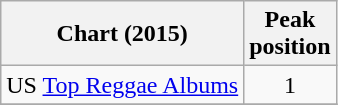<table class="wikitable">
<tr>
<th>Chart (2015)</th>
<th>Peak<br>position</th>
</tr>
<tr>
<td>US <a href='#'>Top Reggae Albums</a></td>
<td align="center">1</td>
</tr>
<tr>
</tr>
</table>
